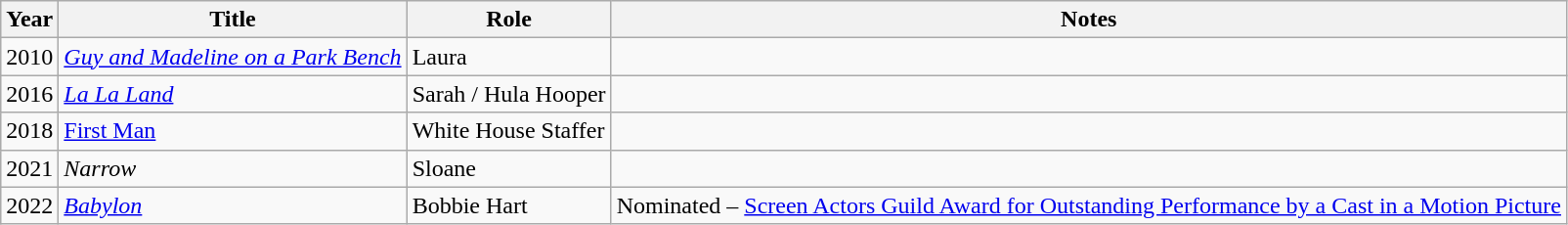<table class="wikitable sortable">
<tr>
<th>Year</th>
<th>Title</th>
<th>Role</th>
<th class="unsortable">Notes</th>
</tr>
<tr>
<td>2010</td>
<td><em><a href='#'>Guy and Madeline on a Park Bench</a></em></td>
<td>Laura</td>
<td></td>
</tr>
<tr>
<td>2016</td>
<td><em><a href='#'>La La Land</a></em></td>
<td>Sarah / Hula Hooper</td>
<td></td>
</tr>
<tr>
<td>2018</td>
<td><a href='#'>First Man</a></td>
<td>White House Staffer</td>
<td></td>
</tr>
<tr>
<td>2021</td>
<td><em>Narrow</em></td>
<td>Sloane</td>
<td></td>
</tr>
<tr>
<td>2022</td>
<td><em><a href='#'>Babylon</a></em></td>
<td>Bobbie Hart</td>
<td>Nominated – <a href='#'>Screen Actors Guild Award for Outstanding Performance by a Cast in a Motion Picture</a></td>
</tr>
</table>
